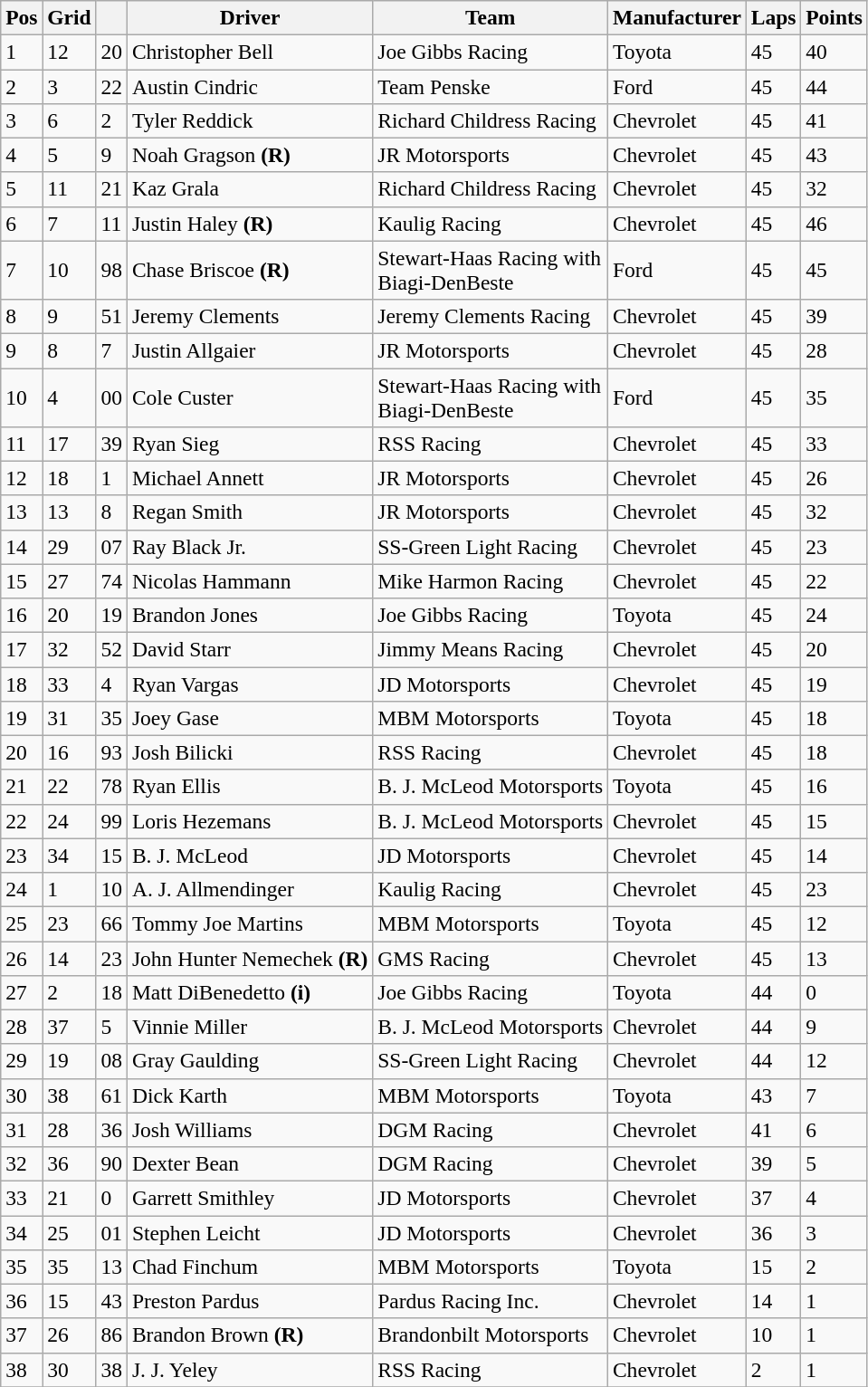<table class="wikitable" style="font-size:98%">
<tr>
<th>Pos</th>
<th>Grid</th>
<th></th>
<th>Driver</th>
<th>Team</th>
<th>Manufacturer</th>
<th>Laps</th>
<th>Points</th>
</tr>
<tr>
<td>1</td>
<td>12</td>
<td>20</td>
<td>Christopher Bell</td>
<td>Joe Gibbs Racing</td>
<td>Toyota</td>
<td>45</td>
<td>40</td>
</tr>
<tr>
<td>2</td>
<td>3</td>
<td>22</td>
<td>Austin Cindric</td>
<td>Team Penske</td>
<td>Ford</td>
<td>45</td>
<td>44</td>
</tr>
<tr>
<td>3</td>
<td>6</td>
<td>2</td>
<td>Tyler Reddick</td>
<td>Richard Childress Racing</td>
<td>Chevrolet</td>
<td>45</td>
<td>41</td>
</tr>
<tr>
<td>4</td>
<td>5</td>
<td>9</td>
<td>Noah Gragson <strong>(R)</strong></td>
<td>JR Motorsports</td>
<td>Chevrolet</td>
<td>45</td>
<td>43</td>
</tr>
<tr>
<td>5</td>
<td>11</td>
<td>21</td>
<td>Kaz Grala</td>
<td>Richard Childress Racing</td>
<td>Chevrolet</td>
<td>45</td>
<td>32</td>
</tr>
<tr>
<td>6</td>
<td>7</td>
<td>11</td>
<td>Justin Haley <strong>(R)</strong></td>
<td>Kaulig Racing</td>
<td>Chevrolet</td>
<td>45</td>
<td>46</td>
</tr>
<tr>
<td>7</td>
<td>10</td>
<td>98</td>
<td>Chase Briscoe <strong>(R)</strong></td>
<td>Stewart-Haas Racing with<br>Biagi-DenBeste</td>
<td>Ford</td>
<td>45</td>
<td>45</td>
</tr>
<tr>
<td>8</td>
<td>9</td>
<td>51</td>
<td>Jeremy Clements</td>
<td>Jeremy Clements Racing</td>
<td>Chevrolet</td>
<td>45</td>
<td>39</td>
</tr>
<tr>
<td>9</td>
<td>8</td>
<td>7</td>
<td>Justin Allgaier</td>
<td>JR Motorsports</td>
<td>Chevrolet</td>
<td>45</td>
<td>28</td>
</tr>
<tr>
<td>10</td>
<td>4</td>
<td>00</td>
<td>Cole Custer</td>
<td>Stewart-Haas Racing with<br>Biagi-DenBeste</td>
<td>Ford</td>
<td>45</td>
<td>35</td>
</tr>
<tr>
<td>11</td>
<td>17</td>
<td>39</td>
<td>Ryan Sieg</td>
<td>RSS Racing</td>
<td>Chevrolet</td>
<td>45</td>
<td>33</td>
</tr>
<tr>
<td>12</td>
<td>18</td>
<td>1</td>
<td>Michael Annett</td>
<td>JR Motorsports</td>
<td>Chevrolet</td>
<td>45</td>
<td>26</td>
</tr>
<tr>
<td>13</td>
<td>13</td>
<td>8</td>
<td>Regan Smith</td>
<td>JR Motorsports</td>
<td>Chevrolet</td>
<td>45</td>
<td>32</td>
</tr>
<tr>
<td>14</td>
<td>29</td>
<td>07</td>
<td>Ray Black Jr.</td>
<td>SS-Green Light Racing</td>
<td>Chevrolet</td>
<td>45</td>
<td>23</td>
</tr>
<tr>
<td>15</td>
<td>27</td>
<td>74</td>
<td>Nicolas Hammann</td>
<td>Mike Harmon Racing</td>
<td>Chevrolet</td>
<td>45</td>
<td>22</td>
</tr>
<tr>
<td>16</td>
<td>20</td>
<td>19</td>
<td>Brandon Jones</td>
<td>Joe Gibbs Racing</td>
<td>Toyota</td>
<td>45</td>
<td>24</td>
</tr>
<tr>
<td>17</td>
<td>32</td>
<td>52</td>
<td>David Starr</td>
<td>Jimmy Means Racing</td>
<td>Chevrolet</td>
<td>45</td>
<td>20</td>
</tr>
<tr>
<td>18</td>
<td>33</td>
<td>4</td>
<td>Ryan Vargas</td>
<td>JD Motorsports</td>
<td>Chevrolet</td>
<td>45</td>
<td>19</td>
</tr>
<tr>
<td>19</td>
<td>31</td>
<td>35</td>
<td>Joey Gase</td>
<td>MBM Motorsports</td>
<td>Toyota</td>
<td>45</td>
<td>18</td>
</tr>
<tr>
<td>20</td>
<td>16</td>
<td>93</td>
<td>Josh Bilicki</td>
<td>RSS Racing</td>
<td>Chevrolet</td>
<td>45</td>
<td>18</td>
</tr>
<tr>
<td>21</td>
<td>22</td>
<td>78</td>
<td>Ryan Ellis</td>
<td>B. J. McLeod Motorsports</td>
<td>Toyota</td>
<td>45</td>
<td>16</td>
</tr>
<tr>
<td>22</td>
<td>24</td>
<td>99</td>
<td>Loris Hezemans</td>
<td>B. J. McLeod Motorsports</td>
<td>Chevrolet</td>
<td>45</td>
<td>15</td>
</tr>
<tr>
<td>23</td>
<td>34</td>
<td>15</td>
<td>B. J. McLeod</td>
<td>JD Motorsports</td>
<td>Chevrolet</td>
<td>45</td>
<td>14</td>
</tr>
<tr>
<td>24</td>
<td>1</td>
<td>10</td>
<td>A. J. Allmendinger</td>
<td>Kaulig Racing</td>
<td>Chevrolet</td>
<td>45</td>
<td>23</td>
</tr>
<tr>
<td>25</td>
<td>23</td>
<td>66</td>
<td>Tommy Joe Martins</td>
<td>MBM Motorsports</td>
<td>Toyota</td>
<td>45</td>
<td>12</td>
</tr>
<tr>
<td>26</td>
<td>14</td>
<td>23</td>
<td>John Hunter Nemechek <strong>(R)</strong></td>
<td>GMS Racing</td>
<td>Chevrolet</td>
<td>45</td>
<td>13</td>
</tr>
<tr>
<td>27</td>
<td>2</td>
<td>18</td>
<td>Matt DiBenedetto <strong>(i)</strong></td>
<td>Joe Gibbs Racing</td>
<td>Toyota</td>
<td>44</td>
<td>0</td>
</tr>
<tr>
<td>28</td>
<td>37</td>
<td>5</td>
<td>Vinnie Miller</td>
<td>B. J. McLeod Motorsports</td>
<td>Chevrolet</td>
<td>44</td>
<td>9</td>
</tr>
<tr>
<td>29</td>
<td>19</td>
<td>08</td>
<td>Gray Gaulding</td>
<td>SS-Green Light Racing</td>
<td>Chevrolet</td>
<td>44</td>
<td>12</td>
</tr>
<tr>
<td>30</td>
<td>38</td>
<td>61</td>
<td>Dick Karth</td>
<td>MBM Motorsports</td>
<td>Toyota</td>
<td>43</td>
<td>7</td>
</tr>
<tr>
<td>31</td>
<td>28</td>
<td>36</td>
<td>Josh Williams</td>
<td>DGM Racing</td>
<td>Chevrolet</td>
<td>41</td>
<td>6</td>
</tr>
<tr>
<td>32</td>
<td>36</td>
<td>90</td>
<td>Dexter Bean</td>
<td>DGM Racing</td>
<td>Chevrolet</td>
<td>39</td>
<td>5</td>
</tr>
<tr>
<td>33</td>
<td>21</td>
<td>0</td>
<td>Garrett Smithley</td>
<td>JD Motorsports</td>
<td>Chevrolet</td>
<td>37</td>
<td>4</td>
</tr>
<tr>
<td>34</td>
<td>25</td>
<td>01</td>
<td>Stephen Leicht</td>
<td>JD Motorsports</td>
<td>Chevrolet</td>
<td>36</td>
<td>3</td>
</tr>
<tr>
<td>35</td>
<td>35</td>
<td>13</td>
<td>Chad Finchum</td>
<td>MBM Motorsports</td>
<td>Toyota</td>
<td>15</td>
<td>2</td>
</tr>
<tr>
<td>36</td>
<td>15</td>
<td>43</td>
<td>Preston Pardus</td>
<td>Pardus Racing Inc.</td>
<td>Chevrolet</td>
<td>14</td>
<td>1</td>
</tr>
<tr>
<td>37</td>
<td>26</td>
<td>86</td>
<td>Brandon Brown <strong>(R)</strong></td>
<td>Brandonbilt Motorsports</td>
<td>Chevrolet</td>
<td>10</td>
<td>1</td>
</tr>
<tr>
<td>38</td>
<td>30</td>
<td>38</td>
<td>J. J. Yeley</td>
<td>RSS Racing</td>
<td>Chevrolet</td>
<td>2</td>
<td>1</td>
</tr>
<tr>
</tr>
</table>
